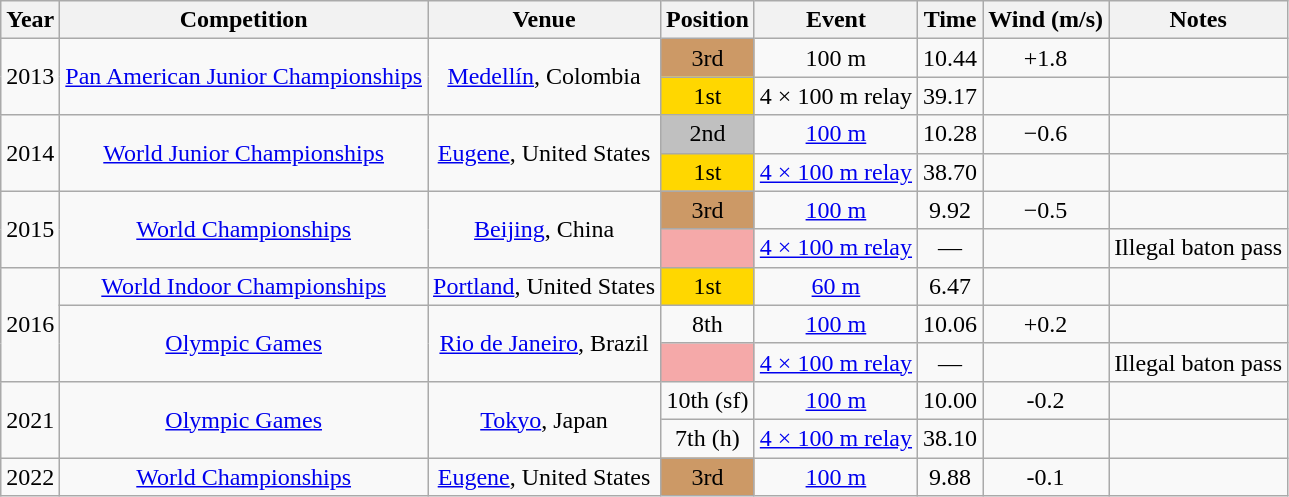<table class="wikitable sortable" style=text-align:center>
<tr>
<th>Year</th>
<th>Competition</th>
<th>Venue</th>
<th>Position</th>
<th>Event</th>
<th>Time</th>
<th>Wind (m/s)</th>
<th>Notes</th>
</tr>
<tr>
<td rowspan=2>2013</td>
<td rowspan=2><a href='#'>Pan American Junior Championships</a></td>
<td rowspan=2><a href='#'>Medellín</a>, Colombia</td>
<td bgcolor=cc9966>3rd</td>
<td>100 m</td>
<td>10.44</td>
<td>+1.8</td>
<td></td>
</tr>
<tr>
<td bgcolor=gold>1st</td>
<td data-sort-value="400 relay">4 × 100 m relay</td>
<td>39.17</td>
<td></td>
<td></td>
</tr>
<tr>
<td rowspan=2>2014</td>
<td rowspan=2><a href='#'>World Junior Championships</a></td>
<td rowspan=2><a href='#'>Eugene</a>, United States</td>
<td bgcolor=silver>2nd</td>
<td><a href='#'>100 m</a></td>
<td>10.28</td>
<td>−0.6</td>
<td></td>
</tr>
<tr>
<td bgcolor=gold>1st</td>
<td data-sort-value="400 relay"><a href='#'>4 × 100 m relay</a></td>
<td>38.70</td>
<td></td>
<td></td>
</tr>
<tr>
<td rowspan=2>2015</td>
<td rowspan=2><a href='#'>World Championships</a></td>
<td rowspan=2><a href='#'>Beijing</a>, China</td>
<td bgcolor=cc9966>3rd</td>
<td><a href='#'>100 m</a></td>
<td>9.92</td>
<td>−0.5</td>
<td></td>
</tr>
<tr>
<td bgcolor=f5a9a9></td>
<td data-sort-value="400 relay"><a href='#'>4 × 100 m relay</a></td>
<td data-sort-value=999.99>—</td>
<td></td>
<td>Illegal baton pass</td>
</tr>
<tr>
<td rowspan=3>2016</td>
<td><a href='#'>World Indoor Championships</a></td>
<td><a href='#'>Portland</a>, United States</td>
<td bgcolor=gold>1st</td>
<td><a href='#'>60 m</a></td>
<td>6.47</td>
<td></td>
<td></td>
</tr>
<tr>
<td rowspan=2><a href='#'>Olympic Games</a></td>
<td rowspan=2><a href='#'>Rio de Janeiro</a>, Brazil</td>
<td>8th</td>
<td><a href='#'>100 m</a></td>
<td>10.06</td>
<td>+0.2</td>
<td></td>
</tr>
<tr>
<td bgcolor=f5a9a9></td>
<td data-sort-value="400 relay"><a href='#'>4 × 100 m relay</a></td>
<td data-sort-value=999.99>—</td>
<td></td>
<td>Illegal baton pass</td>
</tr>
<tr>
<td rowspan=2>2021</td>
<td rowspan=2><a href='#'>Olympic Games</a></td>
<td rowspan=2><a href='#'>Tokyo</a>, Japan</td>
<td>10th (sf)</td>
<td><a href='#'>100 m</a></td>
<td>10.00</td>
<td>-0.2</td>
<td></td>
</tr>
<tr>
<td>7th (h)</td>
<td data-sort-value="400 relay"><a href='#'>4 × 100 m relay</a></td>
<td>38.10</td>
<td></td>
<td></td>
</tr>
<tr>
<td>2022</td>
<td><a href='#'>World Championships</a></td>
<td><a href='#'>Eugene</a>, United States</td>
<td bgcolor=cc9966>3rd</td>
<td><a href='#'>100 m</a></td>
<td>9.88</td>
<td>-0.1</td>
<td></td>
</tr>
</table>
